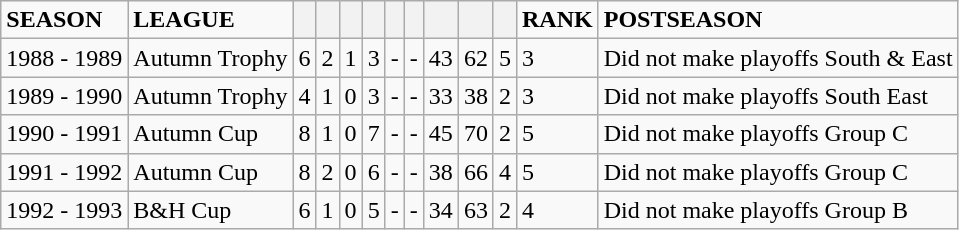<table class="wikitable">
<tr>
<td><strong> SEASON</strong></td>
<td><strong>LEAGUE</strong></td>
<th></th>
<th></th>
<th></th>
<th></th>
<th></th>
<th></th>
<th></th>
<th></th>
<th></th>
<td><strong>RANK</strong></td>
<td><strong>POSTSEASON</strong></td>
</tr>
<tr>
<td>1988 - 1989</td>
<td>Autumn Trophy</td>
<td>6</td>
<td>2</td>
<td>1</td>
<td>3</td>
<td>-</td>
<td>-</td>
<td>43</td>
<td>62</td>
<td>5</td>
<td>3</td>
<td>Did not make playoffs South & East</td>
</tr>
<tr>
<td>1989 - 1990</td>
<td>Autumn Trophy</td>
<td>4</td>
<td>1</td>
<td>0</td>
<td>3</td>
<td>-</td>
<td>-</td>
<td>33</td>
<td>38</td>
<td>2</td>
<td>3</td>
<td>Did not make playoffs South East</td>
</tr>
<tr>
<td>1990 - 1991</td>
<td>Autumn Cup</td>
<td>8</td>
<td>1</td>
<td>0</td>
<td>7</td>
<td>-</td>
<td>-</td>
<td>45</td>
<td>70</td>
<td>2</td>
<td>5</td>
<td>Did not make playoffs Group C</td>
</tr>
<tr>
<td>1991 - 1992</td>
<td>Autumn Cup</td>
<td>8</td>
<td>2</td>
<td>0</td>
<td>6</td>
<td>-</td>
<td>-</td>
<td>38</td>
<td>66</td>
<td>4</td>
<td>5</td>
<td>Did not make playoffs Group C</td>
</tr>
<tr>
<td>1992 - 1993</td>
<td>B&H Cup</td>
<td>6</td>
<td>1</td>
<td>0</td>
<td>5</td>
<td>-</td>
<td>-</td>
<td>34</td>
<td>63</td>
<td>2</td>
<td>4</td>
<td>Did not make playoffs Group B</td>
</tr>
</table>
